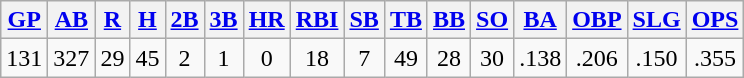<table class="wikitable">
<tr>
<th><a href='#'>GP</a></th>
<th><a href='#'>AB</a></th>
<th><a href='#'>R</a></th>
<th><a href='#'>H</a></th>
<th><a href='#'>2B</a></th>
<th><a href='#'>3B</a></th>
<th><a href='#'>HR</a></th>
<th><a href='#'>RBI</a></th>
<th><a href='#'>SB</a></th>
<th><a href='#'>TB</a></th>
<th><a href='#'>BB</a></th>
<th><a href='#'>SO</a></th>
<th><a href='#'>BA</a></th>
<th><a href='#'>OBP</a></th>
<th><a href='#'>SLG</a></th>
<th><a href='#'>OPS</a></th>
</tr>
<tr align=center>
<td>131</td>
<td>327</td>
<td>29</td>
<td>45</td>
<td>2</td>
<td>1</td>
<td>0</td>
<td>18</td>
<td>7</td>
<td>49</td>
<td>28</td>
<td>30</td>
<td>.138</td>
<td>.206</td>
<td>.150</td>
<td>.355</td>
</tr>
</table>
